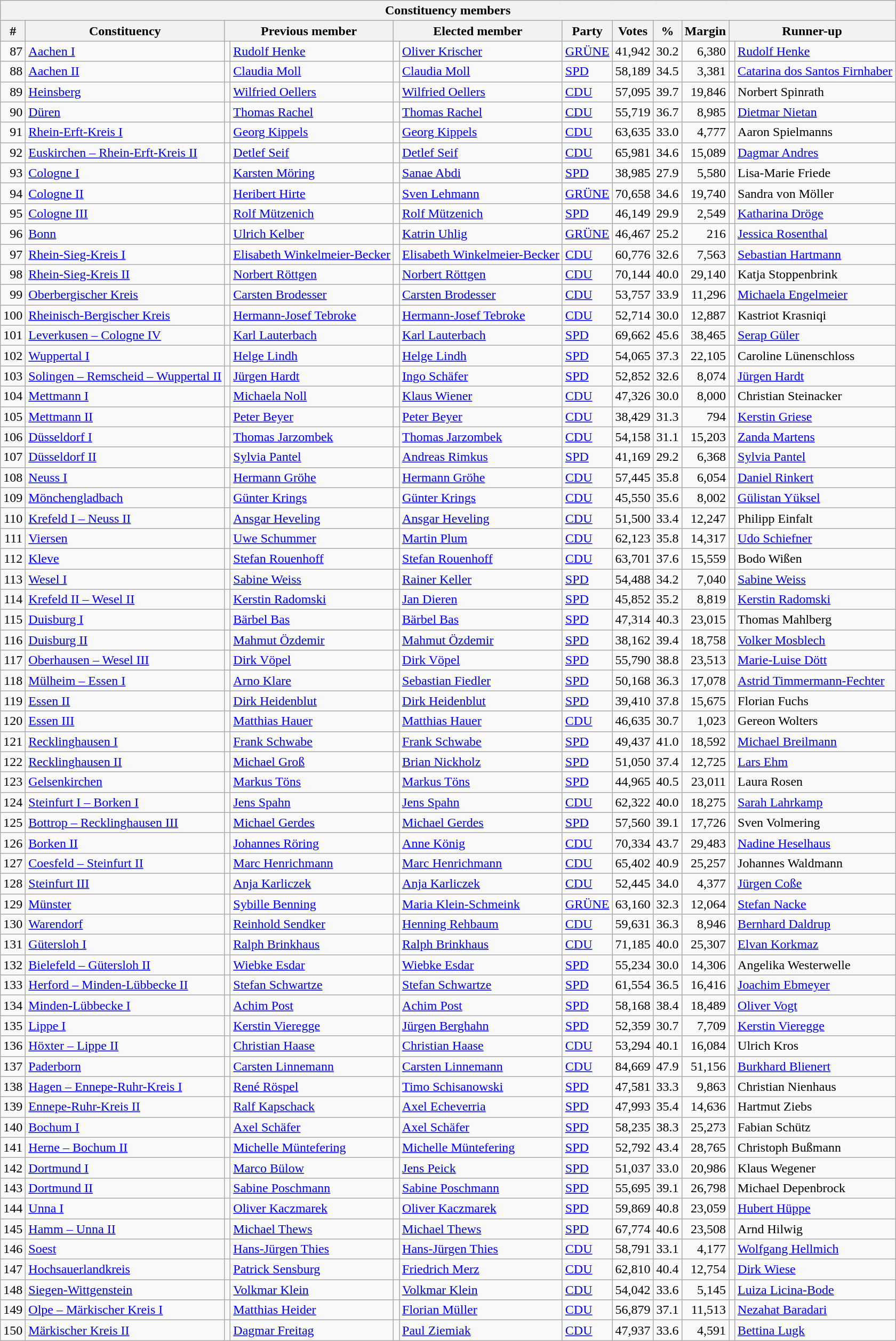<table class="wikitable sortable" style="text-align:right">
<tr>
<th colspan="12">Constituency members</th>
</tr>
<tr>
<th>#</th>
<th>Constituency</th>
<th colspan="2">Previous member</th>
<th colspan="2">Elected member</th>
<th>Party</th>
<th>Votes</th>
<th>%</th>
<th>Margin</th>
<th colspan="2">Runner-up</th>
</tr>
<tr>
<td>87</td>
<td align=left><a href='#'>Aachen I</a></td>
<td bgcolor=></td>
<td align=left><a href='#'>Rudolf Henke</a></td>
<td bgcolor=></td>
<td align=left><a href='#'>Oliver Krischer</a></td>
<td align=left><a href='#'>GRÜNE</a></td>
<td>41,942</td>
<td>30.2</td>
<td>6,380</td>
<td bgcolor=></td>
<td align=left><a href='#'>Rudolf Henke</a></td>
</tr>
<tr>
<td>88</td>
<td align=left><a href='#'>Aachen II</a></td>
<td bgcolor=></td>
<td align=left><a href='#'>Claudia Moll</a></td>
<td bgcolor=></td>
<td align=left><a href='#'>Claudia Moll</a></td>
<td align=left><a href='#'>SPD</a></td>
<td>58,189</td>
<td>34.5</td>
<td>3,381</td>
<td bgcolor=></td>
<td align=left><a href='#'>Catarina dos Santos Firnhaber</a></td>
</tr>
<tr>
<td>89</td>
<td align=left><a href='#'>Heinsberg</a></td>
<td bgcolor=></td>
<td align=left><a href='#'>Wilfried Oellers</a></td>
<td bgcolor=></td>
<td align=left><a href='#'>Wilfried Oellers</a></td>
<td align=left><a href='#'>CDU</a></td>
<td>57,095</td>
<td>39.7</td>
<td>19,846</td>
<td bgcolor=></td>
<td align=left>Norbert Spinrath</td>
</tr>
<tr>
<td>90</td>
<td align=left><a href='#'>Düren</a></td>
<td bgcolor=></td>
<td align=left><a href='#'>Thomas Rachel</a></td>
<td bgcolor=></td>
<td align=left><a href='#'>Thomas Rachel</a></td>
<td align=left><a href='#'>CDU</a></td>
<td>55,719</td>
<td>36.7</td>
<td>8,985</td>
<td bgcolor=></td>
<td align=left><a href='#'>Dietmar Nietan</a></td>
</tr>
<tr>
<td>91</td>
<td align=left><a href='#'>Rhein-Erft-Kreis I</a></td>
<td bgcolor=></td>
<td align=left><a href='#'>Georg Kippels</a></td>
<td bgcolor=></td>
<td align=left><a href='#'>Georg Kippels</a></td>
<td align=left><a href='#'>CDU</a></td>
<td>63,635</td>
<td>33.0</td>
<td>4,777</td>
<td bgcolor=></td>
<td align=left>Aaron Spielmanns</td>
</tr>
<tr>
<td>92</td>
<td align=left><a href='#'>Euskirchen – Rhein-Erft-Kreis II</a></td>
<td bgcolor=></td>
<td align=left><a href='#'>Detlef Seif</a></td>
<td bgcolor=></td>
<td align=left><a href='#'>Detlef Seif</a></td>
<td align=left><a href='#'>CDU</a></td>
<td>65,981</td>
<td>34.6</td>
<td>15,089</td>
<td bgcolor=></td>
<td align=left><a href='#'>Dagmar Andres</a></td>
</tr>
<tr>
<td>93</td>
<td align=left><a href='#'>Cologne I</a></td>
<td bgcolor=></td>
<td align=left><a href='#'>Karsten Möring</a></td>
<td bgcolor=></td>
<td align=left><a href='#'>Sanae Abdi</a></td>
<td align=left><a href='#'>SPD</a></td>
<td>38,985</td>
<td>27.9</td>
<td>5,580</td>
<td bgcolor=></td>
<td align=left>Lisa-Marie Friede</td>
</tr>
<tr>
<td>94</td>
<td align=left><a href='#'>Cologne II</a></td>
<td bgcolor=></td>
<td align=left><a href='#'>Heribert Hirte</a></td>
<td bgcolor=></td>
<td align=left><a href='#'>Sven Lehmann</a></td>
<td align=left><a href='#'>GRÜNE</a></td>
<td>70,658</td>
<td>34.6</td>
<td>19,740</td>
<td bgcolor=></td>
<td align=left>Sandra von Möller</td>
</tr>
<tr>
<td>95</td>
<td align=left><a href='#'>Cologne III</a></td>
<td bgcolor=></td>
<td align=left><a href='#'>Rolf Mützenich</a></td>
<td bgcolor=></td>
<td align=left><a href='#'>Rolf Mützenich</a></td>
<td align=left><a href='#'>SPD</a></td>
<td>46,149</td>
<td>29.9</td>
<td>2,549</td>
<td bgcolor=></td>
<td align=left><a href='#'>Katharina Dröge</a></td>
</tr>
<tr>
<td>96</td>
<td align=left><a href='#'>Bonn</a></td>
<td bgcolor=></td>
<td align=left><a href='#'>Ulrich Kelber</a></td>
<td bgcolor=></td>
<td align=left><a href='#'>Katrin Uhlig</a></td>
<td align=left><a href='#'>GRÜNE</a></td>
<td>46,467</td>
<td>25.2</td>
<td>216</td>
<td bgcolor=></td>
<td align=left><a href='#'>Jessica Rosenthal</a></td>
</tr>
<tr>
<td>97</td>
<td align=left><a href='#'>Rhein-Sieg-Kreis I</a></td>
<td bgcolor=></td>
<td align=left><a href='#'>Elisabeth Winkelmeier-Becker</a></td>
<td bgcolor=></td>
<td align=left><a href='#'>Elisabeth Winkelmeier-Becker</a></td>
<td align=left><a href='#'>CDU</a></td>
<td>60,776</td>
<td>32.6</td>
<td>7,563</td>
<td bgcolor=></td>
<td align=left><a href='#'>Sebastian Hartmann</a></td>
</tr>
<tr>
<td>98</td>
<td align=left><a href='#'>Rhein-Sieg-Kreis II</a></td>
<td bgcolor=></td>
<td align=left><a href='#'>Norbert Röttgen</a></td>
<td bgcolor=></td>
<td align=left><a href='#'>Norbert Röttgen</a></td>
<td align=left><a href='#'>CDU</a></td>
<td>70,144</td>
<td>40.0</td>
<td>29,140</td>
<td bgcolor=></td>
<td align=left>Katja Stoppenbrink</td>
</tr>
<tr>
<td>99</td>
<td align=left><a href='#'>Oberbergischer Kreis</a></td>
<td bgcolor=></td>
<td align=left><a href='#'>Carsten Brodesser</a></td>
<td bgcolor=></td>
<td align=left><a href='#'>Carsten Brodesser</a></td>
<td align=left><a href='#'>CDU</a></td>
<td>53,757</td>
<td>33.9</td>
<td>11,296</td>
<td bgcolor=></td>
<td align=left><a href='#'>Michaela Engelmeier</a></td>
</tr>
<tr>
<td>100</td>
<td align=left><a href='#'>Rheinisch-Bergischer Kreis</a></td>
<td bgcolor=></td>
<td align=left><a href='#'>Hermann-Josef Tebroke</a></td>
<td bgcolor=></td>
<td align=left><a href='#'>Hermann-Josef Tebroke</a></td>
<td align=left><a href='#'>CDU</a></td>
<td>52,714</td>
<td>30.0</td>
<td>12,887</td>
<td bgcolor=></td>
<td align=left>Kastriot Krasniqi</td>
</tr>
<tr>
<td>101</td>
<td align=left><a href='#'>Leverkusen – Cologne IV</a></td>
<td bgcolor=></td>
<td align=left><a href='#'>Karl Lauterbach</a></td>
<td bgcolor=></td>
<td align=left><a href='#'>Karl Lauterbach</a></td>
<td align=left><a href='#'>SPD</a></td>
<td>69,662</td>
<td>45.6</td>
<td>38,465</td>
<td bgcolor=></td>
<td align=left><a href='#'>Serap Güler</a></td>
</tr>
<tr>
<td>102</td>
<td align=left><a href='#'>Wuppertal I</a></td>
<td bgcolor=></td>
<td align=left><a href='#'>Helge Lindh</a></td>
<td bgcolor=></td>
<td align=left><a href='#'>Helge Lindh</a></td>
<td align=left><a href='#'>SPD</a></td>
<td>54,065</td>
<td>37.3</td>
<td>22,105</td>
<td bgcolor=></td>
<td align=left>Caroline Lünenschloss</td>
</tr>
<tr>
<td>103</td>
<td align=left><a href='#'>Solingen – Remscheid – Wuppertal II</a></td>
<td bgcolor=></td>
<td align=left><a href='#'>Jürgen Hardt</a></td>
<td bgcolor=></td>
<td align=left><a href='#'>Ingo Schäfer</a></td>
<td align=left><a href='#'>SPD</a></td>
<td>52,852</td>
<td>32.6</td>
<td>8,074</td>
<td bgcolor=></td>
<td align=left><a href='#'>Jürgen Hardt</a></td>
</tr>
<tr>
<td>104</td>
<td align=left><a href='#'>Mettmann I</a></td>
<td bgcolor=></td>
<td align=left><a href='#'>Michaela Noll</a></td>
<td bgcolor=></td>
<td align=left><a href='#'>Klaus Wiener</a></td>
<td align=left><a href='#'>CDU</a></td>
<td>47,326</td>
<td>30.0</td>
<td>8,000</td>
<td bgcolor=></td>
<td align=left>Christian Steinacker</td>
</tr>
<tr>
<td>105</td>
<td align=left><a href='#'>Mettmann II</a></td>
<td bgcolor=></td>
<td align=left><a href='#'>Peter Beyer</a></td>
<td bgcolor=></td>
<td align=left><a href='#'>Peter Beyer</a></td>
<td align=left><a href='#'>CDU</a></td>
<td>38,429</td>
<td>31.3</td>
<td>794</td>
<td bgcolor=></td>
<td align=left><a href='#'>Kerstin Griese</a></td>
</tr>
<tr>
<td>106</td>
<td align=left><a href='#'>Düsseldorf I</a></td>
<td bgcolor=></td>
<td align=left><a href='#'>Thomas Jarzombek</a></td>
<td bgcolor=></td>
<td align=left><a href='#'>Thomas Jarzombek</a></td>
<td align=left><a href='#'>CDU</a></td>
<td>54,158</td>
<td>31.1</td>
<td>15,203</td>
<td bgcolor=></td>
<td align=left><a href='#'>Zanda Martens</a></td>
</tr>
<tr>
<td>107</td>
<td align=left><a href='#'>Düsseldorf II</a></td>
<td bgcolor=></td>
<td align=left><a href='#'>Sylvia Pantel</a></td>
<td bgcolor=></td>
<td align=left><a href='#'>Andreas Rimkus</a></td>
<td align=left><a href='#'>SPD</a></td>
<td>41,169</td>
<td>29.2</td>
<td>6,368</td>
<td bgcolor=></td>
<td align=left><a href='#'>Sylvia Pantel</a></td>
</tr>
<tr>
<td>108</td>
<td align=left><a href='#'>Neuss I</a></td>
<td bgcolor=></td>
<td align=left><a href='#'>Hermann Gröhe</a></td>
<td bgcolor=></td>
<td align=left><a href='#'>Hermann Gröhe</a></td>
<td align=left><a href='#'>CDU</a></td>
<td>57,445</td>
<td>35.8</td>
<td>6,054</td>
<td bgcolor=></td>
<td align=left><a href='#'>Daniel Rinkert</a></td>
</tr>
<tr>
<td>109</td>
<td align=left><a href='#'>Mönchengladbach</a></td>
<td bgcolor=></td>
<td align=left><a href='#'>Günter Krings</a></td>
<td bgcolor=></td>
<td align=left><a href='#'>Günter Krings</a></td>
<td align=left><a href='#'>CDU</a></td>
<td>45,550</td>
<td>35.6</td>
<td>8,002</td>
<td bgcolor=></td>
<td align=left><a href='#'>Gülistan Yüksel</a></td>
</tr>
<tr>
<td>110</td>
<td align=left><a href='#'>Krefeld I – Neuss II</a></td>
<td bgcolor=></td>
<td align=left><a href='#'>Ansgar Heveling</a></td>
<td bgcolor=></td>
<td align=left><a href='#'>Ansgar Heveling</a></td>
<td align=left><a href='#'>CDU</a></td>
<td>51,500</td>
<td>33.4</td>
<td>12,247</td>
<td bgcolor=></td>
<td align=left>Philipp Einfalt</td>
</tr>
<tr>
<td>111</td>
<td align=left><a href='#'>Viersen</a></td>
<td bgcolor=></td>
<td align=left><a href='#'>Uwe Schummer</a></td>
<td bgcolor=></td>
<td align=left><a href='#'>Martin Plum</a></td>
<td align=left><a href='#'>CDU</a></td>
<td>62,123</td>
<td>35.8</td>
<td>14,317</td>
<td bgcolor=></td>
<td align=left><a href='#'>Udo Schiefner</a></td>
</tr>
<tr>
<td>112</td>
<td align=left><a href='#'>Kleve</a></td>
<td bgcolor=></td>
<td align=left><a href='#'>Stefan Rouenhoff</a></td>
<td bgcolor=></td>
<td align=left><a href='#'>Stefan Rouenhoff</a></td>
<td align=left><a href='#'>CDU</a></td>
<td>63,701</td>
<td>37.6</td>
<td>15,559</td>
<td bgcolor=></td>
<td align=left>Bodo Wißen</td>
</tr>
<tr>
<td>113</td>
<td align=left><a href='#'>Wesel I</a></td>
<td bgcolor=></td>
<td align=left><a href='#'>Sabine Weiss</a></td>
<td bgcolor=></td>
<td align=left><a href='#'>Rainer Keller</a></td>
<td align=left><a href='#'>SPD</a></td>
<td>54,488</td>
<td>34.2</td>
<td>7,040</td>
<td bgcolor=></td>
<td align=left><a href='#'>Sabine Weiss</a></td>
</tr>
<tr>
<td>114</td>
<td align=left><a href='#'>Krefeld II – Wesel II</a></td>
<td bgcolor=></td>
<td align=left><a href='#'>Kerstin Radomski</a></td>
<td bgcolor=></td>
<td align=left><a href='#'>Jan Dieren</a></td>
<td align=left><a href='#'>SPD</a></td>
<td>45,852</td>
<td>35.2</td>
<td>8,819</td>
<td bgcolor=></td>
<td align=left><a href='#'>Kerstin Radomski</a></td>
</tr>
<tr>
<td>115</td>
<td align=left><a href='#'>Duisburg I</a></td>
<td bgcolor=></td>
<td align=left><a href='#'>Bärbel Bas</a></td>
<td bgcolor=></td>
<td align=left><a href='#'>Bärbel Bas</a></td>
<td align=left><a href='#'>SPD</a></td>
<td>47,314</td>
<td>40.3</td>
<td>23,015</td>
<td bgcolor=></td>
<td align=left>Thomas Mahlberg</td>
</tr>
<tr>
<td>116</td>
<td align=left><a href='#'>Duisburg II</a></td>
<td bgcolor=></td>
<td align=left><a href='#'>Mahmut Özdemir</a></td>
<td bgcolor=></td>
<td align=left><a href='#'>Mahmut Özdemir</a></td>
<td align=left><a href='#'>SPD</a></td>
<td>38,162</td>
<td>39.4</td>
<td>18,758</td>
<td bgcolor=></td>
<td align=left><a href='#'>Volker Mosblech</a></td>
</tr>
<tr>
<td>117</td>
<td align=left><a href='#'>Oberhausen – Wesel III</a></td>
<td bgcolor=></td>
<td align=left><a href='#'>Dirk Vöpel</a></td>
<td bgcolor=></td>
<td align=left><a href='#'>Dirk Vöpel</a></td>
<td align=left><a href='#'>SPD</a></td>
<td>55,790</td>
<td>38.8</td>
<td>23,513</td>
<td bgcolor=></td>
<td align=left><a href='#'>Marie-Luise Dött</a></td>
</tr>
<tr>
<td>118</td>
<td align=left><a href='#'>Mülheim – Essen I</a></td>
<td bgcolor=></td>
<td align=left><a href='#'>Arno Klare</a></td>
<td bgcolor=></td>
<td align=left><a href='#'>Sebastian Fiedler</a></td>
<td align=left><a href='#'>SPD</a></td>
<td>50,168</td>
<td>36.3</td>
<td>17,078</td>
<td bgcolor=></td>
<td align=left><a href='#'>Astrid Timmermann-Fechter</a></td>
</tr>
<tr>
<td>119</td>
<td align=left><a href='#'>Essen II</a></td>
<td bgcolor=></td>
<td align=left><a href='#'>Dirk Heidenblut</a></td>
<td bgcolor=></td>
<td align=left><a href='#'>Dirk Heidenblut</a></td>
<td align=left><a href='#'>SPD</a></td>
<td>39,410</td>
<td>37.8</td>
<td>15,675</td>
<td bgcolor=></td>
<td align=left>Florian Fuchs</td>
</tr>
<tr>
<td>120</td>
<td align=left><a href='#'>Essen III</a></td>
<td bgcolor=></td>
<td align=left><a href='#'>Matthias Hauer</a></td>
<td bgcolor=></td>
<td align=left><a href='#'>Matthias Hauer</a></td>
<td align=left><a href='#'>CDU</a></td>
<td>46,635</td>
<td>30.7</td>
<td>1,023</td>
<td bgcolor=></td>
<td align=left>Gereon Wolters</td>
</tr>
<tr>
<td>121</td>
<td align=left><a href='#'>Recklinghausen I</a></td>
<td bgcolor=></td>
<td align=left><a href='#'>Frank Schwabe</a></td>
<td bgcolor=></td>
<td align=left><a href='#'>Frank Schwabe</a></td>
<td align=left><a href='#'>SPD</a></td>
<td>49,437</td>
<td>41.0</td>
<td>18,592</td>
<td bgcolor=></td>
<td align=left><a href='#'>Michael Breilmann</a></td>
</tr>
<tr>
<td>122</td>
<td align=left><a href='#'>Recklinghausen II</a></td>
<td bgcolor=></td>
<td align=left><a href='#'>Michael Groß</a></td>
<td bgcolor=></td>
<td align=left><a href='#'>Brian Nickholz</a></td>
<td align=left><a href='#'>SPD</a></td>
<td>51,050</td>
<td>37.4</td>
<td>12,725</td>
<td bgcolor=></td>
<td align=left><a href='#'>Lars Ehm</a></td>
</tr>
<tr>
<td>123</td>
<td align=left><a href='#'>Gelsenkirchen</a></td>
<td bgcolor=></td>
<td align=left><a href='#'>Markus Töns</a></td>
<td bgcolor=></td>
<td align=left><a href='#'>Markus Töns</a></td>
<td align=left><a href='#'>SPD</a></td>
<td>44,965</td>
<td>40.5</td>
<td>23,011</td>
<td bgcolor=></td>
<td align=left>Laura Rosen</td>
</tr>
<tr>
<td>124</td>
<td align=left><a href='#'>Steinfurt I – Borken I</a></td>
<td bgcolor=></td>
<td align=left><a href='#'>Jens Spahn</a></td>
<td bgcolor=></td>
<td align=left><a href='#'>Jens Spahn</a></td>
<td align=left><a href='#'>CDU</a></td>
<td>62,322</td>
<td>40.0</td>
<td>18,275</td>
<td bgcolor=></td>
<td align=left><a href='#'>Sarah Lahrkamp</a></td>
</tr>
<tr>
<td>125</td>
<td align=left><a href='#'>Bottrop – Recklinghausen III</a></td>
<td bgcolor=></td>
<td align=left><a href='#'>Michael Gerdes</a></td>
<td bgcolor=></td>
<td align=left><a href='#'>Michael Gerdes</a></td>
<td align=left><a href='#'>SPD</a></td>
<td>57,560</td>
<td>39.1</td>
<td>17,726</td>
<td bgcolor=></td>
<td align=left>Sven Volmering</td>
</tr>
<tr>
<td>126</td>
<td align=left><a href='#'>Borken II</a></td>
<td bgcolor=></td>
<td align=left><a href='#'>Johannes Röring</a></td>
<td bgcolor=></td>
<td align=left><a href='#'>Anne König</a></td>
<td align=left><a href='#'>CDU</a></td>
<td>70,334</td>
<td>43.7</td>
<td>29,483</td>
<td bgcolor=></td>
<td align=left><a href='#'>Nadine Heselhaus</a></td>
</tr>
<tr>
<td>127</td>
<td align=left><a href='#'>Coesfeld – Steinfurt II</a></td>
<td bgcolor=></td>
<td align=left><a href='#'>Marc Henrichmann</a></td>
<td bgcolor=></td>
<td align=left><a href='#'>Marc Henrichmann</a></td>
<td align=left><a href='#'>CDU</a></td>
<td>65,402</td>
<td>40.9</td>
<td>25,257</td>
<td bgcolor=></td>
<td align=left>Johannes Waldmann</td>
</tr>
<tr>
<td>128</td>
<td align=left><a href='#'>Steinfurt III</a></td>
<td bgcolor=></td>
<td align=left><a href='#'>Anja Karliczek</a></td>
<td bgcolor=></td>
<td align=left><a href='#'>Anja Karliczek</a></td>
<td align=left><a href='#'>CDU</a></td>
<td>52,445</td>
<td>34.0</td>
<td>4,377</td>
<td bgcolor=></td>
<td align=left><a href='#'>Jürgen Coße</a></td>
</tr>
<tr>
<td>129</td>
<td align=left><a href='#'>Münster</a></td>
<td bgcolor=></td>
<td align=left><a href='#'>Sybille Benning</a></td>
<td bgcolor=></td>
<td align=left><a href='#'>Maria Klein-Schmeink</a></td>
<td align=left><a href='#'>GRÜNE</a></td>
<td>63,160</td>
<td>32.3</td>
<td>12,064</td>
<td bgcolor=></td>
<td align=left><a href='#'>Stefan Nacke</a></td>
</tr>
<tr>
<td>130</td>
<td align=left><a href='#'>Warendorf</a></td>
<td bgcolor=></td>
<td align=left><a href='#'>Reinhold Sendker</a></td>
<td bgcolor=></td>
<td align=left><a href='#'>Henning Rehbaum</a></td>
<td align=left><a href='#'>CDU</a></td>
<td>59,631</td>
<td>36.3</td>
<td>8,946</td>
<td bgcolor=></td>
<td align=left><a href='#'>Bernhard Daldrup</a></td>
</tr>
<tr>
<td>131</td>
<td align=left><a href='#'>Gütersloh I</a></td>
<td bgcolor=></td>
<td align=left><a href='#'>Ralph Brinkhaus</a></td>
<td bgcolor=></td>
<td align=left><a href='#'>Ralph Brinkhaus</a></td>
<td align=left><a href='#'>CDU</a></td>
<td>71,185</td>
<td>40.0</td>
<td>25,307</td>
<td bgcolor=></td>
<td align=left><a href='#'>Elvan Korkmaz</a></td>
</tr>
<tr>
<td>132</td>
<td align=left><a href='#'>Bielefeld – Gütersloh II</a></td>
<td bgcolor=></td>
<td align=left><a href='#'>Wiebke Esdar</a></td>
<td bgcolor=></td>
<td align=left><a href='#'>Wiebke Esdar</a></td>
<td align=left><a href='#'>SPD</a></td>
<td>55,234</td>
<td>30.0</td>
<td>14,306</td>
<td bgcolor=></td>
<td align=left>Angelika Westerwelle</td>
</tr>
<tr>
<td>133</td>
<td align=left><a href='#'>Herford – Minden-Lübbecke II</a></td>
<td bgcolor=></td>
<td align=left><a href='#'>Stefan Schwartze</a></td>
<td bgcolor=></td>
<td align=left><a href='#'>Stefan Schwartze</a></td>
<td align=left><a href='#'>SPD</a></td>
<td>61,554</td>
<td>36.5</td>
<td>16,416</td>
<td bgcolor=></td>
<td align=left><a href='#'>Joachim Ebmeyer</a></td>
</tr>
<tr>
<td>134</td>
<td align=left><a href='#'>Minden-Lübbecke I</a></td>
<td bgcolor=></td>
<td align=left><a href='#'>Achim Post</a></td>
<td bgcolor=></td>
<td align=left><a href='#'>Achim Post</a></td>
<td align=left><a href='#'>SPD</a></td>
<td>58,168</td>
<td>38.4</td>
<td>18,489</td>
<td bgcolor=></td>
<td align=left><a href='#'>Oliver Vogt</a></td>
</tr>
<tr>
<td>135</td>
<td align=left><a href='#'>Lippe I</a></td>
<td bgcolor=></td>
<td align=left><a href='#'>Kerstin Vieregge</a></td>
<td bgcolor=></td>
<td align=left><a href='#'>Jürgen Berghahn</a></td>
<td align=left><a href='#'>SPD</a></td>
<td>52,359</td>
<td>30.7</td>
<td>7,709</td>
<td bgcolor=></td>
<td align=left><a href='#'>Kerstin Vieregge</a></td>
</tr>
<tr>
<td>136</td>
<td align=left><a href='#'>Höxter – Lippe II</a></td>
<td bgcolor=></td>
<td align=left><a href='#'>Christian Haase</a></td>
<td bgcolor=></td>
<td align=left><a href='#'>Christian Haase</a></td>
<td align=left><a href='#'>CDU</a></td>
<td>53,294</td>
<td>40.1</td>
<td>16,084</td>
<td bgcolor=></td>
<td align=left>Ulrich Kros</td>
</tr>
<tr>
<td>137</td>
<td align=left><a href='#'>Paderborn</a></td>
<td bgcolor=></td>
<td align=left><a href='#'>Carsten Linnemann</a></td>
<td bgcolor=></td>
<td align=left><a href='#'>Carsten Linnemann</a></td>
<td align=left><a href='#'>CDU</a></td>
<td>84,669</td>
<td>47.9</td>
<td>51,156</td>
<td bgcolor=></td>
<td align=left><a href='#'>Burkhard Blienert</a></td>
</tr>
<tr>
<td>138</td>
<td align=left><a href='#'>Hagen – Ennepe-Ruhr-Kreis I</a></td>
<td bgcolor=></td>
<td align=left><a href='#'>René Röspel</a></td>
<td bgcolor=></td>
<td align=left><a href='#'>Timo Schisanowski</a></td>
<td align=left><a href='#'>SPD</a></td>
<td>47,581</td>
<td>33.3</td>
<td>9,863</td>
<td bgcolor=></td>
<td align=left>Christian Nienhaus</td>
</tr>
<tr>
<td>139</td>
<td align=left><a href='#'>Ennepe-Ruhr-Kreis II</a></td>
<td bgcolor=></td>
<td align=left><a href='#'>Ralf Kapschack</a></td>
<td bgcolor=></td>
<td align=left><a href='#'>Axel Echeverria</a></td>
<td align=left><a href='#'>SPD</a></td>
<td>47,993</td>
<td>35.4</td>
<td>14,636</td>
<td bgcolor=></td>
<td align=left>Hartmut Ziebs</td>
</tr>
<tr>
<td>140</td>
<td align=left><a href='#'>Bochum I</a></td>
<td bgcolor=></td>
<td align=left><a href='#'>Axel Schäfer</a></td>
<td bgcolor=></td>
<td align=left><a href='#'>Axel Schäfer</a></td>
<td align=left><a href='#'>SPD</a></td>
<td>58,235</td>
<td>38.3</td>
<td>25,273</td>
<td bgcolor=></td>
<td align=left>Fabian Schütz</td>
</tr>
<tr>
<td>141</td>
<td align=left><a href='#'>Herne – Bochum II</a></td>
<td bgcolor=></td>
<td align=left><a href='#'>Michelle Müntefering</a></td>
<td bgcolor=></td>
<td align=left><a href='#'>Michelle Müntefering</a></td>
<td align=left><a href='#'>SPD</a></td>
<td>52,792</td>
<td>43.4</td>
<td>28,765</td>
<td bgcolor=></td>
<td align=left>Christoph Bußmann</td>
</tr>
<tr>
<td>142</td>
<td align=left><a href='#'>Dortmund I</a></td>
<td bgcolor=></td>
<td align=left><a href='#'>Marco Bülow</a></td>
<td bgcolor=></td>
<td align=left><a href='#'>Jens Peick</a></td>
<td align=left><a href='#'>SPD</a></td>
<td>51,037</td>
<td>33.0</td>
<td>20,986</td>
<td bgcolor=></td>
<td align=left>Klaus Wegener</td>
</tr>
<tr>
<td>143</td>
<td align=left><a href='#'>Dortmund II</a></td>
<td bgcolor=></td>
<td align=left><a href='#'>Sabine Poschmann</a></td>
<td bgcolor=></td>
<td align=left><a href='#'>Sabine Poschmann</a></td>
<td align=left><a href='#'>SPD</a></td>
<td>55,695</td>
<td>39.1</td>
<td>26,798</td>
<td bgcolor=></td>
<td align=left>Michael Depenbrock</td>
</tr>
<tr>
<td>144</td>
<td align=left><a href='#'>Unna I</a></td>
<td bgcolor=></td>
<td align=left><a href='#'>Oliver Kaczmarek</a></td>
<td bgcolor=></td>
<td align=left><a href='#'>Oliver Kaczmarek</a></td>
<td align=left><a href='#'>SPD</a></td>
<td>59,869</td>
<td>40.8</td>
<td>23,059</td>
<td bgcolor=></td>
<td align=left><a href='#'>Hubert Hüppe</a></td>
</tr>
<tr>
<td>145</td>
<td align=left><a href='#'>Hamm – Unna II</a></td>
<td bgcolor=></td>
<td align=left><a href='#'>Michael Thews</a></td>
<td bgcolor=></td>
<td align=left><a href='#'>Michael Thews</a></td>
<td align=left><a href='#'>SPD</a></td>
<td>67,774</td>
<td>40.6</td>
<td>23,508</td>
<td bgcolor=></td>
<td align=left>Arnd Hilwig</td>
</tr>
<tr>
<td>146</td>
<td align=left><a href='#'>Soest</a></td>
<td bgcolor=></td>
<td align=left><a href='#'>Hans-Jürgen Thies</a></td>
<td bgcolor=></td>
<td align=left><a href='#'>Hans-Jürgen Thies</a></td>
<td align=left><a href='#'>CDU</a></td>
<td>58,791</td>
<td>33.1</td>
<td>4,177</td>
<td bgcolor=></td>
<td align=left><a href='#'>Wolfgang Hellmich</a></td>
</tr>
<tr>
<td>147</td>
<td align=left><a href='#'>Hochsauerlandkreis</a></td>
<td bgcolor=></td>
<td align=left><a href='#'>Patrick Sensburg</a></td>
<td bgcolor=></td>
<td align=left><a href='#'>Friedrich Merz</a></td>
<td align=left><a href='#'>CDU</a></td>
<td>62,810</td>
<td>40.4</td>
<td>12,754</td>
<td bgcolor=></td>
<td align=left><a href='#'>Dirk Wiese</a></td>
</tr>
<tr>
<td>148</td>
<td align=left><a href='#'>Siegen-Wittgenstein</a></td>
<td bgcolor=></td>
<td align=left><a href='#'>Volkmar Klein</a></td>
<td bgcolor=></td>
<td align=left><a href='#'>Volkmar Klein</a></td>
<td align=left><a href='#'>CDU</a></td>
<td>54,042</td>
<td>33.6</td>
<td>5,145</td>
<td bgcolor=></td>
<td align=left><a href='#'>Luiza Licina-Bode</a></td>
</tr>
<tr>
<td>149</td>
<td align=left><a href='#'>Olpe – Märkischer Kreis I</a></td>
<td bgcolor=></td>
<td align=left><a href='#'>Matthias Heider</a></td>
<td bgcolor=></td>
<td align=left><a href='#'>Florian Müller</a></td>
<td align=left><a href='#'>CDU</a></td>
<td>56,879</td>
<td>37.1</td>
<td>11,513</td>
<td bgcolor=></td>
<td align=left><a href='#'>Nezahat Baradari</a></td>
</tr>
<tr>
<td>150</td>
<td align=left><a href='#'>Märkischer Kreis II</a></td>
<td bgcolor=></td>
<td align=left><a href='#'>Dagmar Freitag</a></td>
<td bgcolor=></td>
<td align=left><a href='#'>Paul Ziemiak</a></td>
<td align=left><a href='#'>CDU</a></td>
<td>47,937</td>
<td>33.6</td>
<td>4,591</td>
<td bgcolor=></td>
<td align=left><a href='#'>Bettina Lugk</a></td>
</tr>
</table>
